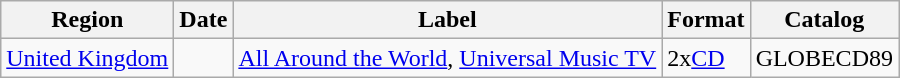<table class="wikitable">
<tr>
<th><strong>Region</strong></th>
<th><strong>Date</strong></th>
<th><strong>Label</strong></th>
<th><strong>Format</strong></th>
<th><strong>Catalog</strong></th>
</tr>
<tr>
<td><a href='#'>United Kingdom</a></td>
<td></td>
<td><a href='#'>All Around the World</a>, <a href='#'>Universal Music TV</a></td>
<td>2x<a href='#'>CD</a></td>
<td>GLOBECD89</td>
</tr>
</table>
